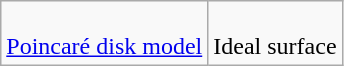<table class=wikitable>
<tr>
<td><br><a href='#'>Poincaré disk model</a></td>
<td><br>Ideal surface</td>
</tr>
</table>
